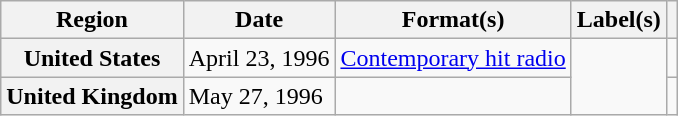<table class="wikitable plainrowheaders">
<tr>
<th scope="col">Region</th>
<th scope="col">Date</th>
<th scope="col">Format(s)</th>
<th scope="col">Label(s)</th>
<th scope="col"></th>
</tr>
<tr>
<th scope="row">United States</th>
<td>April 23, 1996</td>
<td><a href='#'>Contemporary hit radio</a></td>
<td rowspan="2"></td>
<td></td>
</tr>
<tr>
<th scope="row">United Kingdom</th>
<td>May 27, 1996</td>
<td></td>
<td></td>
</tr>
</table>
